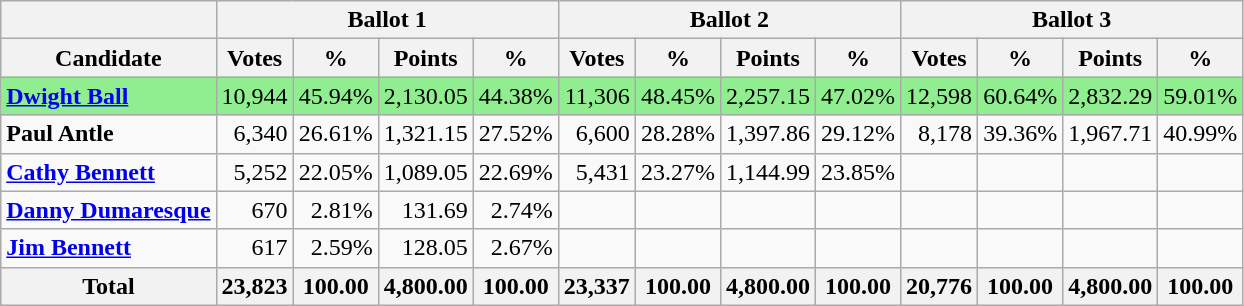<table class="wikitable">
<tr>
<th></th>
<th colspan = "4">Ballot 1</th>
<th colspan = "4">Ballot 2</th>
<th colspan = "4">Ballot 3</th>
</tr>
<tr>
<th>Candidate</th>
<th>Votes</th>
<th>%</th>
<th>Points</th>
<th>%</th>
<th>Votes</th>
<th>%</th>
<th>Points</th>
<th>%</th>
<th>Votes</th>
<th>%</th>
<th>Points</th>
<th>%</th>
</tr>
<tr style="text-align:right;background:lightgreen;">
<td align=left><strong><a href='#'>Dwight Ball</a></strong></td>
<td>10,944</td>
<td>45.94%</td>
<td>2,130.05</td>
<td>44.38%</td>
<td>11,306</td>
<td>48.45%</td>
<td>2,257.15</td>
<td>47.02%</td>
<td>12,598</td>
<td>60.64%</td>
<td>2,832.29</td>
<td>59.01%</td>
</tr>
<tr style="text-align:right;">
<td align=left><strong>Paul Antle</strong></td>
<td>6,340</td>
<td>26.61%</td>
<td>1,321.15</td>
<td>27.52%</td>
<td>6,600</td>
<td>28.28%</td>
<td>1,397.86</td>
<td>29.12%</td>
<td>8,178</td>
<td>39.36%</td>
<td>1,967.71</td>
<td>40.99%</td>
</tr>
<tr style="text-align:right;">
<td align=left><strong><a href='#'>Cathy Bennett</a></strong></td>
<td>5,252</td>
<td>22.05%</td>
<td>1,089.05</td>
<td>22.69%</td>
<td>5,431</td>
<td>23.27%</td>
<td>1,144.99</td>
<td>23.85%</td>
<td></td>
<td></td>
<td></td>
<td></td>
</tr>
<tr style="text-align:right;">
<td align=left><strong><a href='#'>Danny Dumaresque</a></strong></td>
<td>670</td>
<td>2.81%</td>
<td>131.69</td>
<td>2.74%</td>
<td></td>
<td></td>
<td></td>
<td></td>
<td></td>
<td></td>
<td></td>
<td></td>
</tr>
<tr style="text-align:right;">
<td align=left><strong><a href='#'>Jim Bennett</a></strong></td>
<td>617</td>
<td>2.59%</td>
<td>128.05</td>
<td>2.67%</td>
<td></td>
<td></td>
<td></td>
<td></td>
<td></td>
<td></td>
<td></td>
<td></td>
</tr>
<tr style="text-align:right;">
<th>Total</th>
<th>23,823</th>
<th>100.00</th>
<th>4,800.00</th>
<th>100.00</th>
<th>23,337</th>
<th>100.00</th>
<th>4,800.00</th>
<th>100.00</th>
<th>20,776</th>
<th>100.00</th>
<th>4,800.00</th>
<th>100.00</th>
</tr>
</table>
